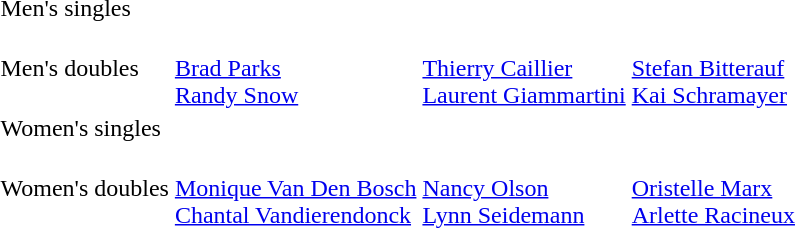<table>
<tr>
<td>Men's singles <br></td>
<td></td>
<td></td>
<td></td>
</tr>
<tr>
<td>Men's doubles <br></td>
<td valign=top> <br> <a href='#'>Brad Parks</a> <br> <a href='#'>Randy Snow</a></td>
<td valign=top> <br> <a href='#'>Thierry Caillier</a> <br> <a href='#'>Laurent Giammartini</a></td>
<td valign=top> <br> <a href='#'>Stefan Bitterauf</a> <br> <a href='#'>Kai Schramayer</a></td>
</tr>
<tr>
<td>Women's singles <br></td>
<td></td>
<td></td>
<td></td>
</tr>
<tr>
<td>Women's doubles <br></td>
<td valign=top> <br> <a href='#'>Monique Van Den Bosch</a> <br> <a href='#'>Chantal Vandierendonck</a></td>
<td valign=top> <br> <a href='#'>Nancy Olson</a> <br> <a href='#'>Lynn Seidemann</a></td>
<td valign=top> <br> <a href='#'>Oristelle Marx</a> <br> <a href='#'>Arlette Racineux</a></td>
</tr>
</table>
